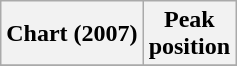<table class="wikitable plainrowheaders">
<tr>
<th scope="col">Chart (2007)</th>
<th scope="col">Peak<br>position</th>
</tr>
<tr>
</tr>
</table>
